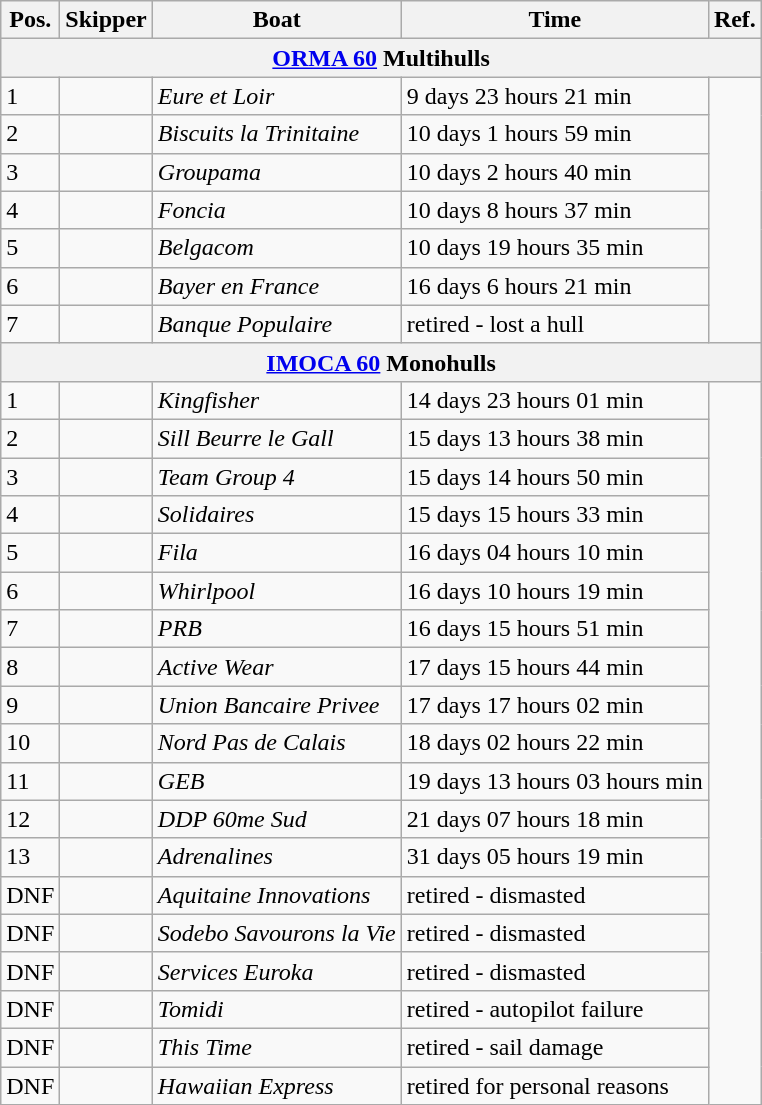<table class=wikitable>
<tr>
<th>Pos.</th>
<th>Skipper</th>
<th>Boat</th>
<th>Time</th>
<th>Ref.</th>
</tr>
<tr>
<th colspan=5><strong><a href='#'>ORMA 60</a> Multihulls</strong></th>
</tr>
<tr>
<td>1</td>
<td></td>
<td><em>Eure et Loir</em></td>
<td>9 days 23 hours 21 min</td>
</tr>
<tr>
<td>2</td>
<td></td>
<td><em>Biscuits la Trinitaine</em></td>
<td>10 days 1 hours 59 min</td>
</tr>
<tr>
<td>3</td>
<td></td>
<td><em>Groupama</em></td>
<td>10 days 2 hours 40 min</td>
</tr>
<tr>
<td>4</td>
<td></td>
<td><em>Foncia</em></td>
<td>10 days 8 hours 37 min</td>
</tr>
<tr>
<td>5</td>
<td></td>
<td><em>Belgacom</em></td>
<td>10 days 19 hours 35 min</td>
</tr>
<tr>
<td>6</td>
<td></td>
<td><em>Bayer en France</em></td>
<td>16 days 6 hours 21 min</td>
</tr>
<tr>
<td>7</td>
<td></td>
<td><em>Banque Populaire</em></td>
<td>retired - lost a hull</td>
</tr>
<tr>
<th colspan=5><strong><a href='#'>IMOCA 60</a> Monohulls</strong></th>
</tr>
<tr>
<td>1</td>
<td></td>
<td><em>Kingfisher</em></td>
<td>14 days 23 hours 01 min</td>
</tr>
<tr>
<td>2</td>
<td></td>
<td><em>Sill Beurre le Gall</em></td>
<td>15 days 13 hours 38 min</td>
</tr>
<tr>
<td>3</td>
<td></td>
<td><em>Team Group 4</em></td>
<td>15 days 14 hours 50 min</td>
</tr>
<tr>
<td>4</td>
<td></td>
<td><em>Solidaires</em></td>
<td>15 days 15 hours 33 min</td>
</tr>
<tr>
<td>5</td>
<td></td>
<td><em>Fila</em></td>
<td>16 days 04 hours 10 min</td>
</tr>
<tr>
<td>6</td>
<td></td>
<td><em>Whirlpool</em></td>
<td>16 days 10 hours 19 min</td>
</tr>
<tr>
<td>7</td>
<td></td>
<td><em>PRB</em></td>
<td>16 days 15 hours 51 min</td>
</tr>
<tr>
<td>8</td>
<td></td>
<td><em>Active Wear</em></td>
<td>17 days 15 hours 44 min</td>
</tr>
<tr>
<td>9</td>
<td></td>
<td><em>Union Bancaire Privee</em></td>
<td>17 days 17 hours 02 min</td>
</tr>
<tr>
<td>10</td>
<td></td>
<td><em>Nord Pas de Calais</em></td>
<td>18 days 02 hours 22 min</td>
</tr>
<tr>
<td>11</td>
<td></td>
<td><em>GEB</em></td>
<td>19 days 13 hours 03 hours min</td>
</tr>
<tr>
<td>12</td>
<td></td>
<td><em>DDP 60me Sud</em></td>
<td>21 days 07 hours 18 min</td>
</tr>
<tr>
<td>13</td>
<td></td>
<td><em>Adrenalines</em></td>
<td>31 days 05 hours 19 min</td>
</tr>
<tr>
<td>DNF</td>
<td></td>
<td><em>Aquitaine Innovations</em></td>
<td>retired - dismasted</td>
</tr>
<tr>
<td>DNF</td>
<td></td>
<td><em>Sodebo Savourons la Vie</em></td>
<td>retired - dismasted</td>
</tr>
<tr>
<td>DNF</td>
<td></td>
<td><em>Services Euroka</em></td>
<td>retired - dismasted</td>
</tr>
<tr>
<td>DNF</td>
<td></td>
<td><em>Tomidi</em></td>
<td>retired - autopilot failure</td>
</tr>
<tr>
<td>DNF</td>
<td></td>
<td><em>This Time</em></td>
<td>retired - sail damage</td>
</tr>
<tr>
<td>DNF</td>
<td></td>
<td><em>Hawaiian Express</em></td>
<td>retired for personal reasons</td>
</tr>
</table>
